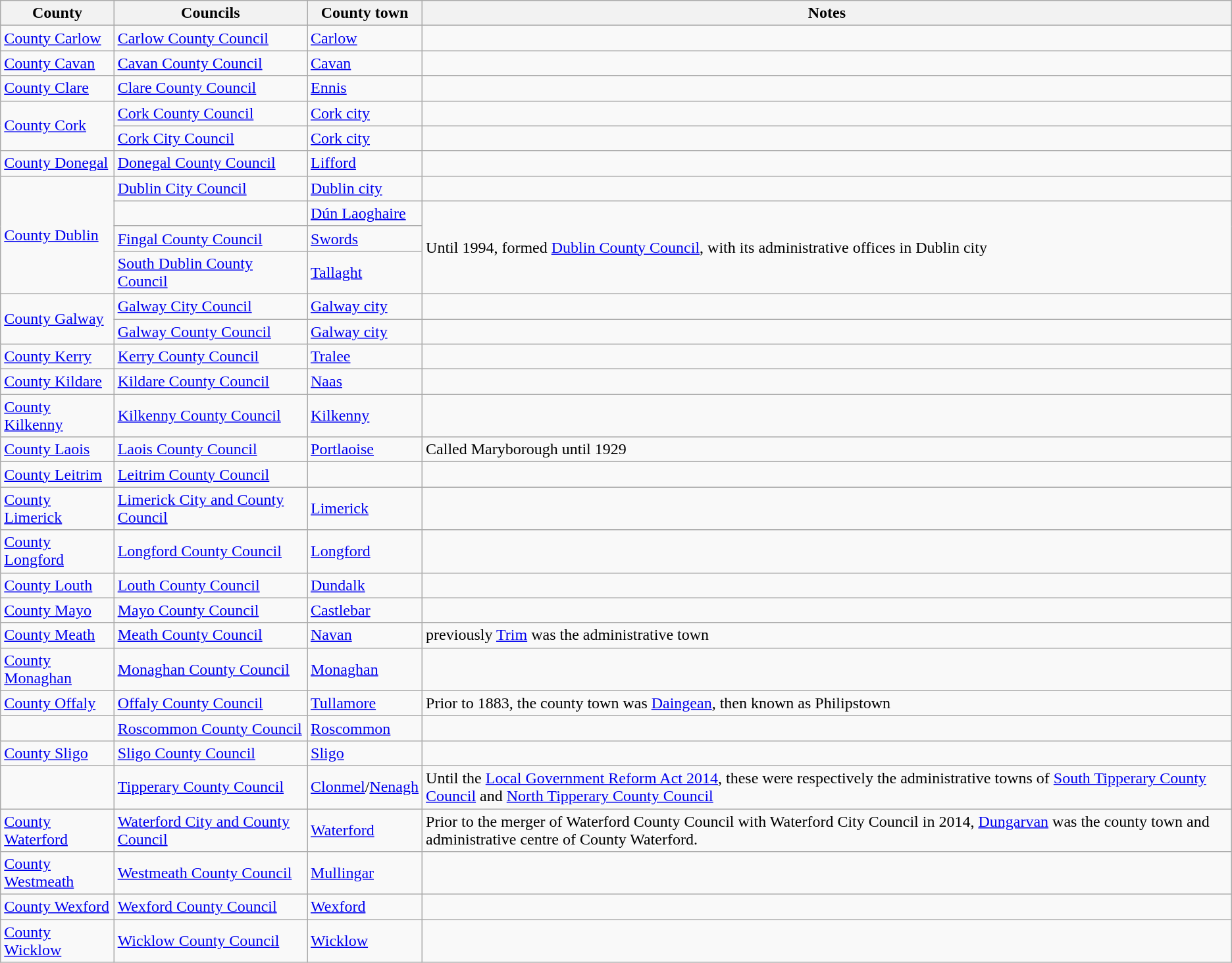<table class="wikitable">
<tr>
<th>County</th>
<th>Councils</th>
<th>County town</th>
<th>Notes</th>
</tr>
<tr>
<td><a href='#'>County Carlow</a></td>
<td><a href='#'>Carlow County Council</a></td>
<td><a href='#'>Carlow</a></td>
<td></td>
</tr>
<tr>
<td><a href='#'>County Cavan</a></td>
<td><a href='#'>Cavan County Council</a></td>
<td><a href='#'>Cavan</a></td>
<td></td>
</tr>
<tr>
<td><a href='#'>County Clare</a></td>
<td><a href='#'>Clare County Council</a></td>
<td><a href='#'>Ennis</a></td>
<td></td>
</tr>
<tr>
<td rowspan=2><a href='#'>County Cork</a></td>
<td><a href='#'>Cork County Council</a></td>
<td><a href='#'>Cork city</a></td>
<td></td>
</tr>
<tr>
<td><a href='#'>Cork City Council</a></td>
<td><a href='#'>Cork city</a></td>
<td></td>
</tr>
<tr>
<td><a href='#'>County Donegal</a></td>
<td><a href='#'>Donegal County Council</a></td>
<td><a href='#'>Lifford</a></td>
<td></td>
</tr>
<tr>
<td rowspan=4><a href='#'>County Dublin</a></td>
<td><a href='#'>Dublin City Council</a></td>
<td><a href='#'>Dublin city</a></td>
<td></td>
</tr>
<tr>
<td></td>
<td><a href='#'>Dún Laoghaire</a></td>
<td rowspan=3>Until 1994, formed <a href='#'>Dublin County Council</a>, with its administrative offices in Dublin city</td>
</tr>
<tr>
<td><a href='#'>Fingal County Council</a></td>
<td><a href='#'>Swords</a></td>
</tr>
<tr>
<td><a href='#'>South Dublin County Council</a></td>
<td><a href='#'>Tallaght</a></td>
</tr>
<tr>
<td rowspan=2><a href='#'>County Galway</a></td>
<td><a href='#'>Galway City Council</a></td>
<td><a href='#'>Galway city</a></td>
<td></td>
</tr>
<tr>
<td><a href='#'>Galway County Council</a></td>
<td><a href='#'>Galway city</a></td>
<td></td>
</tr>
<tr>
<td><a href='#'>County Kerry</a></td>
<td><a href='#'>Kerry County Council</a></td>
<td><a href='#'>Tralee</a></td>
<td></td>
</tr>
<tr>
<td><a href='#'>County Kildare</a></td>
<td><a href='#'>Kildare County Council</a></td>
<td><a href='#'>Naas</a></td>
<td></td>
</tr>
<tr>
<td><a href='#'>County Kilkenny</a></td>
<td><a href='#'>Kilkenny County Council</a></td>
<td><a href='#'>Kilkenny</a></td>
<td></td>
</tr>
<tr>
<td><a href='#'>County Laois</a></td>
<td><a href='#'>Laois County Council</a></td>
<td><a href='#'>Portlaoise</a></td>
<td>Called Maryborough until 1929</td>
</tr>
<tr>
<td><a href='#'>County Leitrim</a></td>
<td><a href='#'>Leitrim County Council</a></td>
<td></td>
<td></td>
</tr>
<tr>
<td><a href='#'>County Limerick</a></td>
<td><a href='#'>Limerick City and County Council</a></td>
<td><a href='#'>Limerick</a></td>
<td></td>
</tr>
<tr>
<td><a href='#'>County Longford</a></td>
<td><a href='#'>Longford County Council</a></td>
<td><a href='#'>Longford</a></td>
<td></td>
</tr>
<tr>
<td><a href='#'>County Louth</a></td>
<td><a href='#'>Louth County Council</a></td>
<td><a href='#'>Dundalk</a></td>
<td></td>
</tr>
<tr>
<td><a href='#'>County Mayo</a></td>
<td><a href='#'>Mayo County Council</a></td>
<td><a href='#'>Castlebar</a></td>
<td></td>
</tr>
<tr>
<td><a href='#'>County Meath</a></td>
<td><a href='#'>Meath County Council</a></td>
<td><a href='#'>Navan</a></td>
<td>previously <a href='#'>Trim</a> was the administrative town</td>
</tr>
<tr>
<td><a href='#'>County Monaghan</a></td>
<td><a href='#'>Monaghan County Council</a></td>
<td><a href='#'>Monaghan</a></td>
<td></td>
</tr>
<tr>
<td><a href='#'>County Offaly</a></td>
<td><a href='#'>Offaly County Council</a></td>
<td><a href='#'>Tullamore</a></td>
<td>Prior to 1883, the county town was <a href='#'>Daingean</a>, then known as Philipstown</td>
</tr>
<tr>
<td></td>
<td><a href='#'>Roscommon County Council</a></td>
<td><a href='#'>Roscommon</a></td>
<td></td>
</tr>
<tr>
<td><a href='#'>County Sligo</a></td>
<td><a href='#'>Sligo County Council</a></td>
<td><a href='#'>Sligo</a></td>
<td></td>
</tr>
<tr>
<td></td>
<td><a href='#'>Tipperary County Council</a></td>
<td><a href='#'>Clonmel</a>/<a href='#'>Nenagh</a></td>
<td>Until the <a href='#'>Local Government Reform Act 2014</a>, these were respectively the administrative towns of <a href='#'>South Tipperary County Council</a> and <a href='#'>North Tipperary County Council</a></td>
</tr>
<tr>
<td><a href='#'>County Waterford</a></td>
<td><a href='#'>Waterford City and County Council</a></td>
<td><a href='#'>Waterford</a></td>
<td>Prior to the merger of Waterford County Council with Waterford City Council in 2014, <a href='#'>Dungarvan</a> was the county town and administrative centre of County Waterford.</td>
</tr>
<tr>
<td><a href='#'>County Westmeath</a></td>
<td><a href='#'>Westmeath County Council</a></td>
<td><a href='#'>Mullingar</a></td>
<td></td>
</tr>
<tr>
<td><a href='#'>County Wexford</a></td>
<td><a href='#'>Wexford County Council</a></td>
<td><a href='#'>Wexford</a></td>
<td></td>
</tr>
<tr>
<td><a href='#'>County Wicklow</a></td>
<td><a href='#'>Wicklow County Council</a></td>
<td><a href='#'>Wicklow</a></td>
<td></td>
</tr>
</table>
